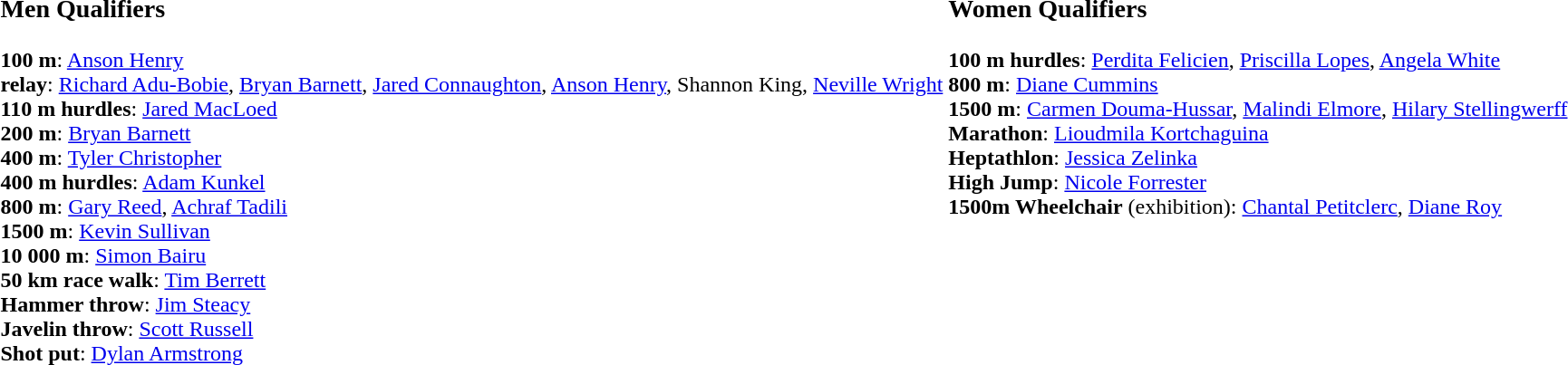<table>
<tr>
<td valign="top"><br><h3>Men Qualifiers</h3><strong>100 m</strong>: <a href='#'>Anson Henry</a><br><strong> relay</strong>: <a href='#'>Richard Adu-Bobie</a>, <a href='#'>Bryan Barnett</a>, <a href='#'>Jared Connaughton</a>, <a href='#'>Anson Henry</a>, Shannon King, <a href='#'>Neville Wright</a><br><strong>110 m hurdles</strong>: <a href='#'>Jared MacLoed</a><br><strong>200 m</strong>: <a href='#'>Bryan Barnett</a><br><strong>400 m</strong>: <a href='#'>Tyler Christopher</a><br><strong>400 m hurdles</strong>: <a href='#'>Adam Kunkel</a><br><strong>800 m</strong>: <a href='#'>Gary Reed</a>, <a href='#'>Achraf Tadili</a><br><strong>1500 m</strong>: <a href='#'>Kevin Sullivan</a><br><strong>10 000 m</strong>: <a href='#'>Simon Bairu</a><br><strong>50 km race walk</strong>: <a href='#'>Tim Berrett</a><br><strong>Hammer throw</strong>: <a href='#'>Jim Steacy</a><br><strong>Javelin throw</strong>: <a href='#'>Scott Russell</a><br><strong>Shot put</strong>: <a href='#'>Dylan Armstrong</a></td>
<td valign="top"><br><h3>Women Qualifiers</h3><strong>100 m hurdles</strong>: <a href='#'>Perdita Felicien</a>, <a href='#'>Priscilla Lopes</a>, <a href='#'>Angela White</a><br><strong>800 m</strong>: <a href='#'>Diane Cummins</a><br><strong>1500 m</strong>: <a href='#'>Carmen Douma-Hussar</a>, <a href='#'>Malindi Elmore</a>, <a href='#'>Hilary Stellingwerff</a><br><strong>Marathon</strong>: <a href='#'>Lioudmila Kortchaguina</a><br><strong>Heptathlon</strong>: <a href='#'>Jessica Zelinka</a><br><strong>High Jump</strong>: <a href='#'>Nicole Forrester</a><br><strong>1500m Wheelchair</strong> (exhibition):  <a href='#'>Chantal Petitclerc</a>, <a href='#'>Diane Roy</a></td>
</tr>
</table>
